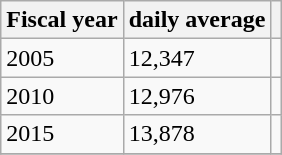<table class="wikitable">
<tr>
<th>Fiscal year</th>
<th>daily average</th>
<th></th>
</tr>
<tr>
<td>2005</td>
<td>12,347</td>
<td></td>
</tr>
<tr>
<td>2010</td>
<td>12,976</td>
<td></td>
</tr>
<tr>
<td>2015</td>
<td>13,878</td>
<td></td>
</tr>
<tr>
</tr>
</table>
